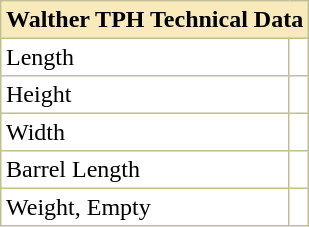<table border="1" cellspacing="0" cellpadding="3" style="margin: 0 0 0 0.5em; background: #FFFFFF; border-collapse: collapse; border-color: #C0C090;">
<tr>
<th align="center" cellspacing="3" style="border: 1px solid #C0C090; background-color: #F8EABA; margin-bottom: 3px;" colspan="3">Walther TPH Technical Data</th>
</tr>
<tr>
<td>Length</td>
<td></td>
</tr>
<tr>
<td>Height</td>
<td></td>
</tr>
<tr>
<td>Width</td>
<td></td>
</tr>
<tr>
<td>Barrel Length</td>
<td></td>
</tr>
<tr>
<td>Weight, Empty</td>
<td></td>
</tr>
</table>
